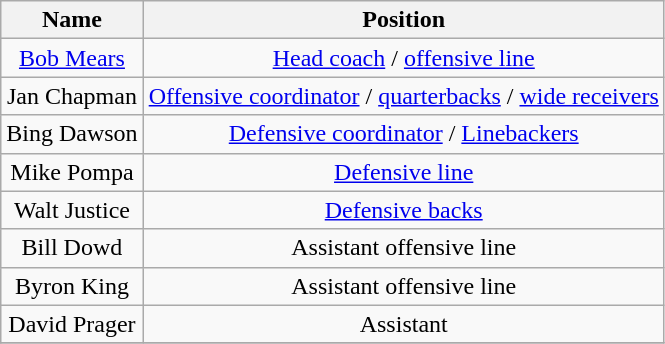<table class="wikitable">
<tr>
<th>Name</th>
<th>Position</th>
</tr>
<tr align="center">
<td><a href='#'>Bob Mears</a></td>
<td><a href='#'>Head coach</a> / <a href='#'>offensive line</a></td>
</tr>
<tr align="center">
<td>Jan Chapman</td>
<td><a href='#'>Offensive coordinator</a> / <a href='#'>quarterbacks</a> / <a href='#'>wide receivers</a></td>
</tr>
<tr align="center">
<td>Bing Dawson</td>
<td><a href='#'>Defensive coordinator</a> / <a href='#'>Linebackers</a></td>
</tr>
<tr align="center">
<td>Mike Pompa</td>
<td><a href='#'>Defensive line</a></td>
</tr>
<tr align="center">
<td>Walt Justice</td>
<td><a href='#'>Defensive backs</a></td>
</tr>
<tr align="center">
<td>Bill Dowd</td>
<td>Assistant offensive line</td>
</tr>
<tr align="center">
<td>Byron King</td>
<td>Assistant offensive line</td>
</tr>
<tr align="center">
<td>David Prager</td>
<td>Assistant</td>
</tr>
<tr align="center">
</tr>
</table>
